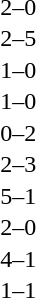<table cellspacing=1 width=70%>
<tr>
<th width=25%></th>
<th width=30%></th>
<th width=15%></th>
<th width=30%></th>
</tr>
<tr>
<td></td>
<td align=right></td>
<td align=center>2–0</td>
<td></td>
</tr>
<tr>
<td></td>
<td align=right></td>
<td align=center>2–5</td>
<td></td>
</tr>
<tr>
<td></td>
<td align=right></td>
<td align=center>1–0</td>
<td></td>
</tr>
<tr>
<td></td>
<td align=right></td>
<td align=center>1–0</td>
<td></td>
</tr>
<tr>
<td></td>
<td align=right></td>
<td align=center>0–2</td>
<td></td>
</tr>
<tr>
<td></td>
<td align=right></td>
<td align=center>2–3</td>
<td></td>
</tr>
<tr>
<td></td>
<td align=right></td>
<td align=center>5–1</td>
<td></td>
</tr>
<tr>
<td></td>
<td align=right></td>
<td align=center>2–0</td>
<td></td>
</tr>
<tr>
<td></td>
<td align=right></td>
<td align=center>4–1</td>
<td></td>
</tr>
<tr>
<td></td>
<td align=right></td>
<td align=center>1–1</td>
<td></td>
</tr>
</table>
